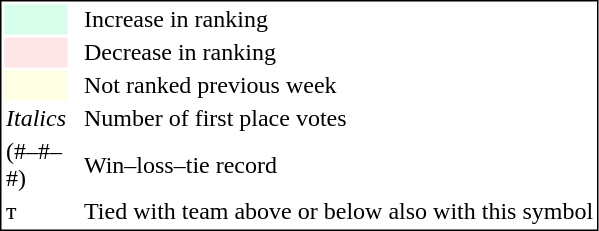<table style="border:1px solid black;">
<tr>
<td style="background:#D8FFEB; width:20px;"></td>
<td> </td>
<td>Increase in ranking</td>
</tr>
<tr>
<td style="background:#FFE6E6; width:20px;"></td>
<td> </td>
<td>Decrease in ranking</td>
</tr>
<tr>
<td style="background:#FFFFE6; width:20px;"></td>
<td> </td>
<td>Not ranked previous week</td>
</tr>
<tr>
<td><em>Italics</em></td>
<td> </td>
<td>Number of first place votes</td>
</tr>
<tr>
<td>(#–#–#)</td>
<td> </td>
<td>Win–loss–tie record</td>
</tr>
<tr>
<td>т</td>
<td></td>
<td>Tied with team above or below also with this symbol</td>
</tr>
</table>
